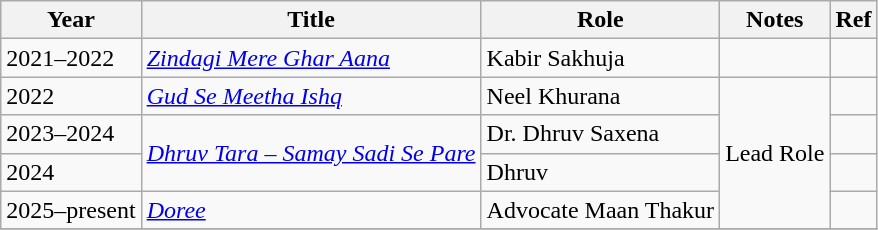<table class="wikitable sortable">
<tr>
<th>Year</th>
<th>Title</th>
<th>Role</th>
<th>Notes</th>
<th>Ref</th>
</tr>
<tr>
<td>2021–2022</td>
<td><em><a href='#'>Zindagi Mere Ghar Aana</a></em></td>
<td>Kabir Sakhuja</td>
<td></td>
<td></td>
</tr>
<tr>
<td>2022</td>
<td><em><a href='#'>Gud Se Meetha Ishq</a></em></td>
<td>Neel Khurana</td>
<td rowspan = "4">Lead Role</td>
<td></td>
</tr>
<tr>
<td>2023–2024</td>
<td rowspan = "2"><em><a href='#'>Dhruv Tara – Samay Sadi Se Pare</a></em></td>
<td>Dr. Dhruv Saxena</td>
<td></td>
</tr>
<tr>
<td>2024</td>
<td>Dhruv</td>
<td></td>
</tr>
<tr>
<td>2025–present</td>
<td><em><a href='#'> Doree</a></em></td>
<td>Advocate Maan Thakur</td>
<td></td>
</tr>
<tr>
</tr>
</table>
